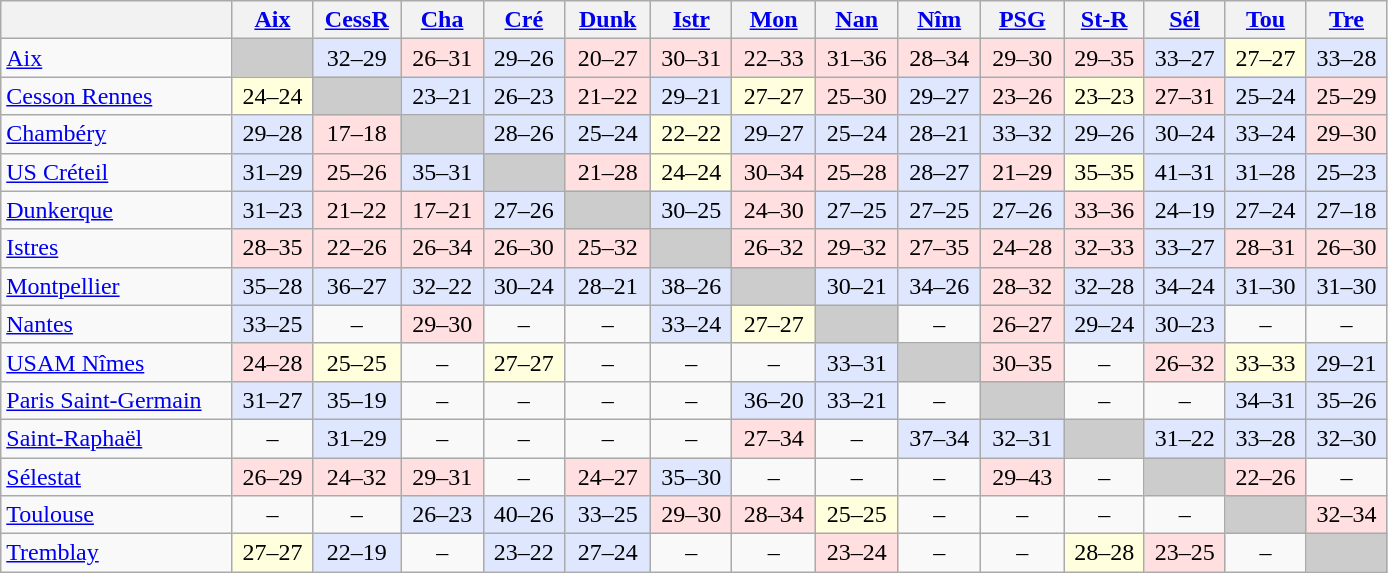<table class="wikitable" style="text-align: center;" width="925">
<tr>
<th width=175></th>
<th width=55><a href='#'>Aix</a></th>
<th width=55><a href='#'>CessR</a></th>
<th width=55><a href='#'>Cha</a></th>
<th width=55><a href='#'>Cré</a></th>
<th width=55><a href='#'>Dunk</a></th>
<th width=55><a href='#'>Istr</a></th>
<th width=55><a href='#'>Mon</a></th>
<th width=55><a href='#'>Nan</a></th>
<th width=55><a href='#'>Nîm</a></th>
<th width=55><a href='#'>PSG</a></th>
<th width=55><a href='#'>St-R</a></th>
<th width=55><a href='#'>Sél</a></th>
<th width=55><a href='#'>Tou</a></th>
<th width=55><a href='#'>Tre</a></th>
</tr>
<tr>
<td style="text-align: left;"><a href='#'>Aix</a></td>
<td bgcolor=#CCCCCC> </td>
<td bgcolor=#DFE7FF>32–29</td>
<td bgcolor=#FFDFDF>26–31</td>
<td bgcolor=#DFE7FF>29–26</td>
<td bgcolor=#FFDFDF>20–27</td>
<td bgcolor=#FFDFDF>30–31</td>
<td bgcolor=#FFDFDF>22–33</td>
<td bgcolor=#FFDFDF>31–36</td>
<td bgcolor=#FFDFDF>28–34</td>
<td bgcolor=#FFDFDF>29–30</td>
<td bgcolor=#FFDFDF>29–35</td>
<td bgcolor=#DFE7FF>33–27</td>
<td bgcolor=#FFFFDD>27–27</td>
<td bgcolor=#DFE7FF>33–28</td>
</tr>
<tr>
<td style="text-align: left;"><a href='#'>Cesson Rennes</a></td>
<td bgcolor=#FFFFDD>24–24</td>
<td bgcolor=#CCCCCC> </td>
<td bgcolor=#DFE7FF>23–21</td>
<td bgcolor=#DFE7FF>26–23</td>
<td bgcolor=#FFDFDF>21–22</td>
<td bgcolor=#DFE7FF>29–21</td>
<td bgcolor=#FFFFDD>27–27</td>
<td bgcolor=#FFDFDF>25–30</td>
<td bgcolor=#DFE7FF>29–27</td>
<td bgcolor=#FFDFDF>23–26</td>
<td bgcolor=#FFFFDD>23–23</td>
<td bgcolor=#FFDFDF>27–31</td>
<td bgcolor=#DFE7FF>25–24</td>
<td bgcolor=#FFDFDF>25–29</td>
</tr>
<tr>
<td style="text-align: left;"><a href='#'>Chambéry</a></td>
<td bgcolor=#DFE7FF>29–28</td>
<td bgcolor=#FFDFDF>17–18</td>
<td bgcolor=#CCCCCC> </td>
<td bgcolor=#DFE7FF>28–26</td>
<td bgcolor=#DFE7FF>25–24</td>
<td bgcolor=#FFFFDD>22–22</td>
<td bgcolor=#DFE7FF>29–27</td>
<td bgcolor=#DFE7FF>25–24</td>
<td bgcolor=#DFE7FF>28–21</td>
<td bgcolor=#DFE7FF>33–32</td>
<td bgcolor=#DFE7FF>29–26</td>
<td bgcolor=#DFE7FF>30–24</td>
<td bgcolor=#DFE7FF>33–24</td>
<td bgcolor=#FFDFDF>29–30</td>
</tr>
<tr>
<td style="text-align: left;"><a href='#'>US Créteil</a></td>
<td bgcolor=#DFE7FF>31–29</td>
<td bgcolor=#FFDFDF>25–26</td>
<td bgcolor=#DFE7FF>35–31</td>
<td bgcolor=#CCCCCC> </td>
<td bgcolor=#FFDFDF>21–28</td>
<td bgcolor=#FFFFDD>24–24</td>
<td bgcolor=#FFDFDF>30–34</td>
<td bgcolor=#FFDFDF>25–28</td>
<td bgcolor=#DFE7FF>28–27</td>
<td bgcolor=#FFDFDF>21–29</td>
<td bgcolor=#FFFFDD>35–35</td>
<td bgcolor=#DFE7FF>41–31</td>
<td bgcolor=#DFE7FF>31–28</td>
<td bgcolor=#DFE7FF>25–23</td>
</tr>
<tr>
<td style="text-align: left;"><a href='#'>Dunkerque</a></td>
<td bgcolor=#DFE7FF>31–23</td>
<td bgcolor=#FFDFDF>21–22</td>
<td bgcolor=#FFDFDF>17–21</td>
<td bgcolor=#DFE7FF>27–26</td>
<td bgcolor=#CCCCCC> </td>
<td bgcolor=#DFE7FF>30–25</td>
<td bgcolor=#FFDFDF>24–30</td>
<td bgcolor=#DFE7FF>27–25</td>
<td bgcolor=#DFE7FF>27–25</td>
<td bgcolor=#DFE7FF>27–26</td>
<td bgcolor=#FFDFDF>33–36</td>
<td bgcolor=#DFE7FF>24–19</td>
<td bgcolor=#DFE7FF>27–24</td>
<td bgcolor=#DFE7FF>27–18</td>
</tr>
<tr>
<td style="text-align: left;"><a href='#'>Istres</a></td>
<td bgcolor=#FFDFDF>28–35</td>
<td bgcolor=#FFDFDF>22–26</td>
<td bgcolor=#FFDFDF>26–34</td>
<td bgcolor=#FFDFDF>26–30</td>
<td bgcolor=#FFDFDF>25–32</td>
<td bgcolor=#CCCCCC> </td>
<td bgcolor=#FFDFDF>26–32</td>
<td bgcolor=#FFDFDF>29–32</td>
<td bgcolor=#FFDFDF>27–35</td>
<td bgcolor=#FFDFDF>24–28</td>
<td bgcolor=#FFDFDF>32–33</td>
<td bgcolor=#DFE7FF>33–27</td>
<td bgcolor=#FFDFDF>28–31</td>
<td bgcolor=#FFDFDF>26–30</td>
</tr>
<tr>
<td style="text-align: left;"><a href='#'>Montpellier</a></td>
<td bgcolor=#DFE7FF>35–28</td>
<td bgcolor=#DFE7FF>36–27</td>
<td bgcolor=#DFE7FF>32–22</td>
<td bgcolor=#DFE7FF>30–24</td>
<td bgcolor=#DFE7FF>28–21</td>
<td bgcolor=#DFE7FF>38–26</td>
<td bgcolor=#CCCCCC> </td>
<td bgcolor=#DFE7FF>30–21</td>
<td bgcolor=#DFE7FF>34–26</td>
<td bgcolor=#FFDFDF>28–32</td>
<td bgcolor=#DFE7FF>32–28</td>
<td bgcolor=#DFE7FF>34–24</td>
<td bgcolor=#DFE7FF>31–30</td>
<td bgcolor=#DFE7FF>31–30</td>
</tr>
<tr>
<td style="text-align: left;"><a href='#'>Nantes</a></td>
<td bgcolor=#DFE7FF>33–25</td>
<td>–</td>
<td bgcolor=#FFDFDF>29–30</td>
<td>–</td>
<td>–</td>
<td bgcolor=#DFE7FF>33–24</td>
<td bgcolor=#FFFFDD>27–27</td>
<td bgcolor=#CCCCCC> </td>
<td>–</td>
<td bgcolor=#FFDFDF>26–27</td>
<td bgcolor=#DFE7FF>29–24</td>
<td bgcolor=#DFE7FF>30–23</td>
<td>–</td>
<td>–</td>
</tr>
<tr>
<td style="text-align: left;"><a href='#'>USAM Nîmes</a></td>
<td bgcolor=#FFDFDF>24–28</td>
<td bgcolor=#FFFFDD>25–25</td>
<td>–</td>
<td bgcolor=#FFFFDD>27–27</td>
<td>–</td>
<td>–</td>
<td>–</td>
<td bgcolor=#DFE7FF>33–31</td>
<td bgcolor=#CCCCCC> </td>
<td bgcolor=#FFDFDF>30–35</td>
<td>–</td>
<td bgcolor=#FFDFDF>26–32</td>
<td bgcolor=#FFFFDD>33–33</td>
<td bgcolor=#DFE7FF>29–21</td>
</tr>
<tr>
<td style="text-align: left;"><a href='#'>Paris Saint-Germain</a></td>
<td bgcolor=#DFE7FF>31–27</td>
<td bgcolor=#DFE7FF>35–19</td>
<td>–</td>
<td>–</td>
<td>–</td>
<td>–</td>
<td bgcolor=#DFE7FF>36–20</td>
<td bgcolor=#DFE7FF>33–21</td>
<td>–</td>
<td bgcolor=#CCCCCC> </td>
<td>–</td>
<td>–</td>
<td bgcolor=#DFE7FF>34–31</td>
<td bgcolor=#DFE7FF>35–26</td>
</tr>
<tr>
<td style="text-align: left;"><a href='#'>Saint-Raphaël</a></td>
<td>–</td>
<td bgcolor=#DFE7FF>31–29</td>
<td>–</td>
<td>–</td>
<td>–</td>
<td>–</td>
<td bgcolor=#FFDFDF>27–34</td>
<td>–</td>
<td bgcolor=#DFE7FF>37–34</td>
<td bgcolor=#DFE7FF>32–31</td>
<td bgcolor=#CCCCCC> </td>
<td bgcolor=#DFE7FF>31–22</td>
<td bgcolor=#DFE7FF>33–28</td>
<td bgcolor=#DFE7FF>32–30</td>
</tr>
<tr>
<td style="text-align: left;"><a href='#'>Sélestat</a></td>
<td bgcolor=#FFDFDF>26–29</td>
<td bgcolor=#FFDFDF>24–32</td>
<td bgcolor=#FFDFDF>29–31</td>
<td>–</td>
<td bgcolor=#FFDFDF>24–27</td>
<td bgcolor=#DFE7FF>35–30</td>
<td>–</td>
<td>–</td>
<td>–</td>
<td bgcolor=#FFDFDF>29–43</td>
<td>–</td>
<td bgcolor=#CCCCCC> </td>
<td bgcolor=#FFDFDF>22–26</td>
<td>–</td>
</tr>
<tr>
<td style="text-align: left;"><a href='#'>Toulouse</a></td>
<td>–</td>
<td>–</td>
<td bgcolor=#DFE7FF>26–23</td>
<td bgcolor=#DFE7FF>40–26</td>
<td bgcolor=#DFE7FF>33–25</td>
<td bgcolor=#FFDFDF>29–30</td>
<td bgcolor=#FFDFDF>28–34</td>
<td bgcolor=#FFFFDD>25–25</td>
<td>–</td>
<td>–</td>
<td>–</td>
<td>–</td>
<td bgcolor=#CCCCCC> </td>
<td bgcolor=#FFDFDF>32–34</td>
</tr>
<tr>
<td style="text-align: left;"><a href='#'>Tremblay</a></td>
<td bgcolor=#FFFFDD>27–27</td>
<td bgcolor=#DFE7FF>22–19</td>
<td>–</td>
<td bgcolor=#DFE7FF>23–22</td>
<td bgcolor=#DFE7FF>27–24</td>
<td>–</td>
<td>–</td>
<td bgcolor=#FFDFDF>23–24</td>
<td>–</td>
<td>–</td>
<td bgcolor=#FFFFDD>28–28</td>
<td bgcolor=#FFDFDF>23–25</td>
<td>–</td>
<td bgcolor=#CCCCCC> </td>
</tr>
</table>
